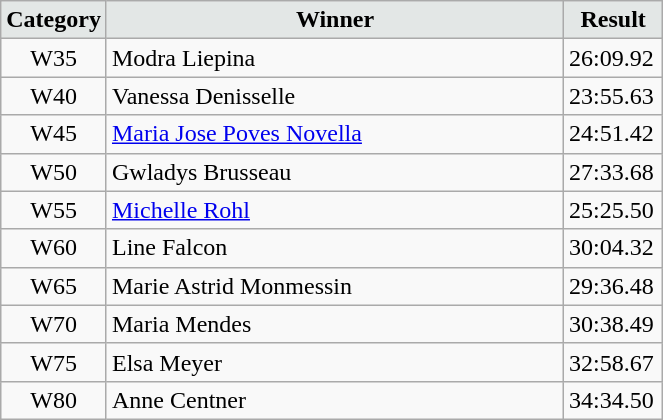<table class="wikitable" width=35%>
<tr>
<td width=15% align="center" bgcolor=#E3E7E6><strong>Category</strong></td>
<td align="center" bgcolor=#E3E7E6> <strong>Winner</strong></td>
<td width=15% align="center" bgcolor=#E3E7E6><strong>Result</strong></td>
</tr>
<tr>
<td align="center">W35</td>
<td> Modra Liepina</td>
<td>26:09.92</td>
</tr>
<tr>
<td align="center">W40</td>
<td> Vanessa Denisselle</td>
<td>23:55.63</td>
</tr>
<tr>
<td align="center">W45</td>
<td> <a href='#'>Maria Jose Poves Novella</a></td>
<td>24:51.42</td>
</tr>
<tr>
<td align="center">W50</td>
<td> Gwladys Brusseau</td>
<td>27:33.68</td>
</tr>
<tr>
<td align="center">W55</td>
<td> <a href='#'>Michelle Rohl</a></td>
<td>25:25.50</td>
</tr>
<tr>
<td align="center">W60</td>
<td> Line Falcon</td>
<td>30:04.32</td>
</tr>
<tr>
<td align="center">W65</td>
<td> Marie Astrid Monmessin</td>
<td>29:36.48</td>
</tr>
<tr>
<td align="center">W70</td>
<td> Maria Mendes</td>
<td>30:38.49</td>
</tr>
<tr>
<td align="center">W75</td>
<td> Elsa Meyer</td>
<td>32:58.67</td>
</tr>
<tr>
<td align="center">W80</td>
<td> Anne Centner</td>
<td>34:34.50</td>
</tr>
</table>
